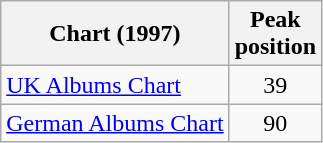<table class="wikitable sortable" style="text-align:center;">
<tr>
<th>Chart (1997)</th>
<th>Peak<br>position</th>
</tr>
<tr>
<td align="left"><a href='#'>UK Albums Chart</a></td>
<td>39</td>
</tr>
<tr>
<td align="left"><a href='#'>German Albums Chart</a></td>
<td>90</td>
</tr>
</table>
